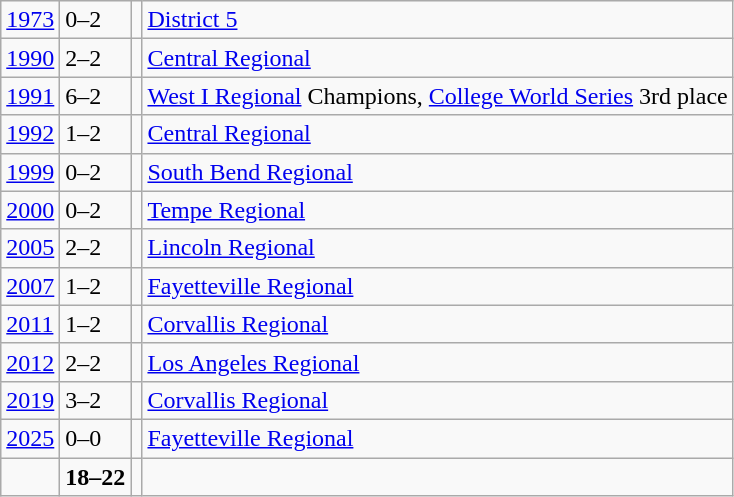<table class="wikitable">
<tr>
<td><a href='#'>1973</a></td>
<td>0–2</td>
<td></td>
<td><a href='#'>District 5</a></td>
</tr>
<tr>
<td><a href='#'>1990</a></td>
<td>2–2</td>
<td></td>
<td><a href='#'>Central Regional</a></td>
</tr>
<tr>
<td><a href='#'>1991</a></td>
<td>6–2</td>
<td></td>
<td><a href='#'>West I Regional</a> Champions, <a href='#'>College World Series</a> 3rd place</td>
</tr>
<tr>
<td><a href='#'>1992</a></td>
<td>1–2</td>
<td></td>
<td><a href='#'>Central Regional</a></td>
</tr>
<tr>
<td><a href='#'>1999</a></td>
<td>0–2</td>
<td></td>
<td><a href='#'>South Bend Regional</a></td>
</tr>
<tr>
<td><a href='#'>2000</a></td>
<td>0–2</td>
<td></td>
<td><a href='#'>Tempe Regional</a></td>
</tr>
<tr>
<td><a href='#'>2005</a></td>
<td>2–2</td>
<td></td>
<td><a href='#'>Lincoln Regional</a></td>
</tr>
<tr>
<td><a href='#'>2007</a></td>
<td>1–2</td>
<td></td>
<td><a href='#'>Fayetteville Regional</a></td>
</tr>
<tr>
<td><a href='#'>2011</a></td>
<td>1–2</td>
<td></td>
<td><a href='#'>Corvallis Regional</a></td>
</tr>
<tr>
<td><a href='#'>2012</a></td>
<td>2–2</td>
<td></td>
<td><a href='#'>Los Angeles Regional</a></td>
</tr>
<tr>
<td><a href='#'>2019</a></td>
<td>3–2</td>
<td></td>
<td><a href='#'>Corvallis Regional</a></td>
</tr>
<tr>
<td><a href='#'>2025</a></td>
<td>0–0</td>
<td></td>
<td><a href='#'>Fayetteville Regional</a></td>
</tr>
<tr>
<td></td>
<td><strong>18–22</strong></td>
<td><strong></strong></td>
<td></td>
</tr>
</table>
